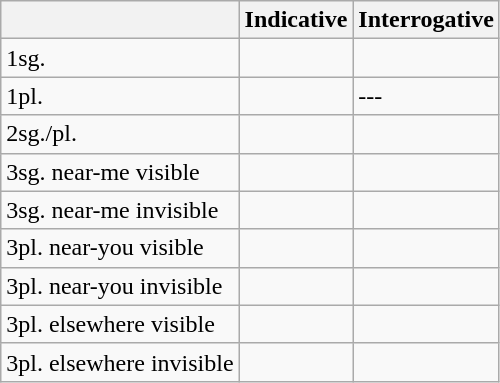<table class=wikitable>
<tr>
<th></th>
<th>Indicative</th>
<th>Interrogative</th>
</tr>
<tr>
<td>1sg.</td>
<td></td>
<td></td>
</tr>
<tr>
<td>1pl.</td>
<td></td>
<td>---</td>
</tr>
<tr>
<td>2sg./pl.</td>
<td></td>
<td></td>
</tr>
<tr>
<td>3sg. near-me visible</td>
<td></td>
<td></td>
</tr>
<tr>
<td>3sg. near-me invisible</td>
<td></td>
<td></td>
</tr>
<tr>
<td>3pl. near-you visible</td>
<td></td>
<td></td>
</tr>
<tr>
<td>3pl. near-you invisible</td>
<td></td>
<td></td>
</tr>
<tr>
<td>3pl. elsewhere visible</td>
<td></td>
<td></td>
</tr>
<tr>
<td>3pl. elsewhere invisible</td>
<td></td>
<td></td>
</tr>
</table>
